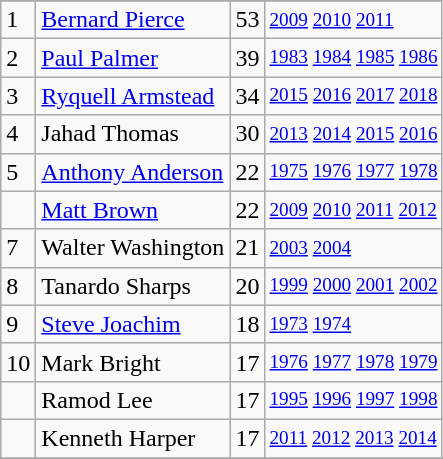<table class="wikitable">
<tr>
</tr>
<tr>
<td>1</td>
<td><a href='#'>Bernard Pierce</a></td>
<td>53</td>
<td style="font-size:80%;"><a href='#'>2009</a> <a href='#'>2010</a> <a href='#'>2011</a></td>
</tr>
<tr>
<td>2</td>
<td><a href='#'>Paul Palmer</a></td>
<td>39</td>
<td style="font-size:80%;"><a href='#'>1983</a> <a href='#'>1984</a> <a href='#'>1985</a> <a href='#'>1986</a></td>
</tr>
<tr>
<td>3</td>
<td><a href='#'>Ryquell Armstead</a></td>
<td>34</td>
<td style="font-size:80%;"><a href='#'>2015</a> <a href='#'>2016</a> <a href='#'>2017</a> <a href='#'>2018</a></td>
</tr>
<tr>
<td>4</td>
<td>Jahad Thomas</td>
<td>30</td>
<td style="font-size:80%;"><a href='#'>2013</a> <a href='#'>2014</a> <a href='#'>2015</a> <a href='#'>2016</a></td>
</tr>
<tr>
<td>5</td>
<td><a href='#'>Anthony Anderson</a></td>
<td>22</td>
<td style="font-size:80%;"><a href='#'>1975</a> <a href='#'>1976</a> <a href='#'>1977</a> <a href='#'>1978</a></td>
</tr>
<tr>
<td></td>
<td><a href='#'>Matt Brown</a></td>
<td>22</td>
<td style="font-size:80%;"><a href='#'>2009</a> <a href='#'>2010</a> <a href='#'>2011</a> <a href='#'>2012</a></td>
</tr>
<tr>
<td>7</td>
<td>Walter Washington</td>
<td>21</td>
<td style="font-size:80%;"><a href='#'>2003</a> <a href='#'>2004</a></td>
</tr>
<tr>
<td>8</td>
<td>Tanardo Sharps</td>
<td>20</td>
<td style="font-size:80%;"><a href='#'>1999</a> <a href='#'>2000</a> <a href='#'>2001</a> <a href='#'>2002</a></td>
</tr>
<tr>
<td>9</td>
<td><a href='#'>Steve Joachim</a></td>
<td>18</td>
<td style="font-size:80%;"><a href='#'>1973</a> <a href='#'>1974</a></td>
</tr>
<tr>
<td>10</td>
<td>Mark Bright</td>
<td>17</td>
<td style="font-size:80%;"><a href='#'>1976</a> <a href='#'>1977</a> <a href='#'>1978</a> <a href='#'>1979</a></td>
</tr>
<tr>
<td></td>
<td>Ramod Lee</td>
<td>17</td>
<td style="font-size:80%;"><a href='#'>1995</a> <a href='#'>1996</a> <a href='#'>1997</a> <a href='#'>1998</a></td>
</tr>
<tr>
<td></td>
<td>Kenneth Harper</td>
<td>17</td>
<td style="font-size:80%;"><a href='#'>2011</a> <a href='#'>2012</a> <a href='#'>2013</a> <a href='#'>2014</a></td>
</tr>
<tr>
</tr>
</table>
